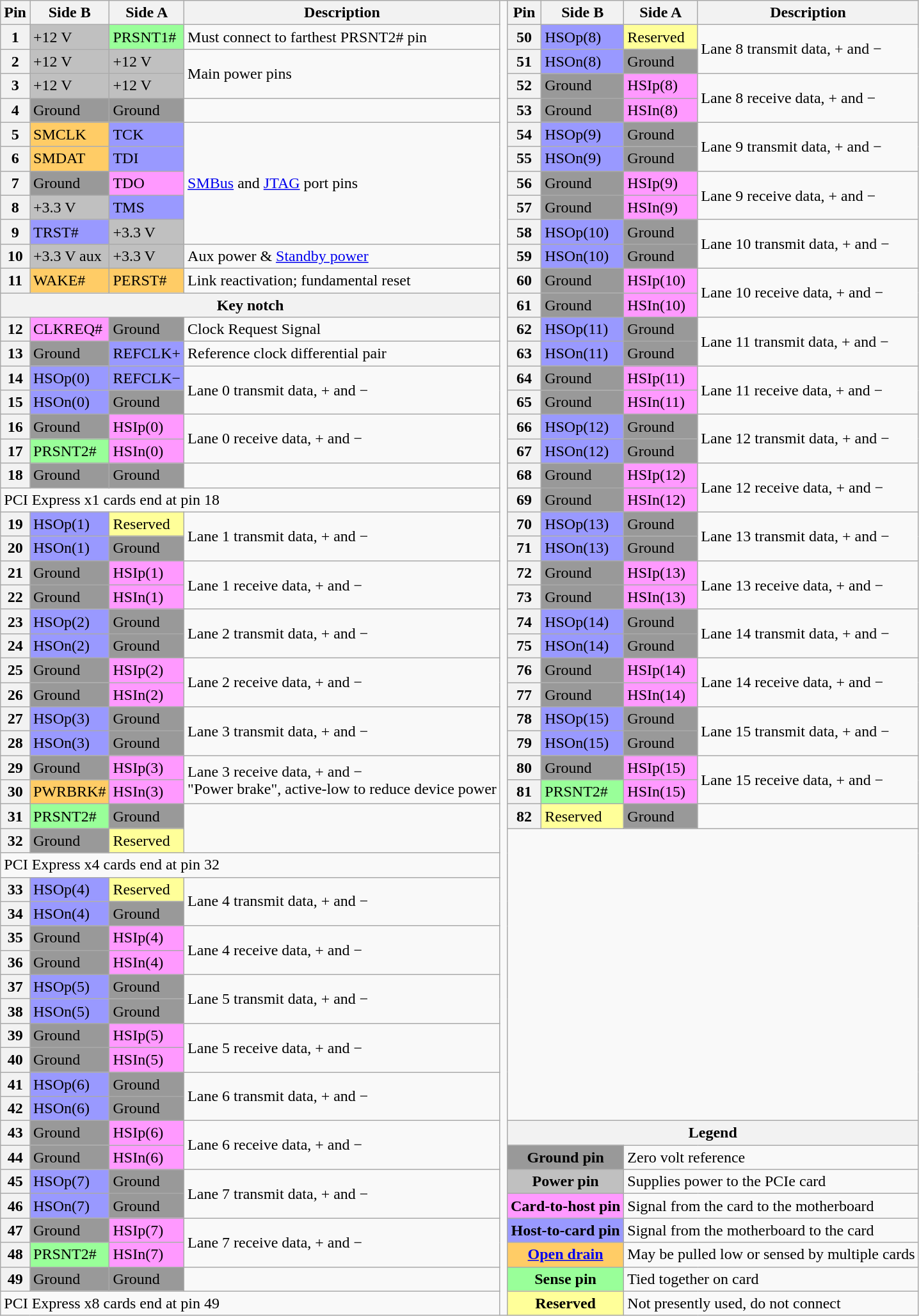<table class="wikitable">
<tr>
<th>Pin</th>
<th>Side B</th>
<th>Side A</th>
<th>Description</th>
<td rowspan=54></td>
<th>Pin</th>
<th>Side B</th>
<th>Side A</th>
<th>Description</th>
</tr>
<tr>
<th>1</th>
<td style="background:silver">+12 V</td>
<td style="background:#9f9">PRSNT1#</td>
<td align="left">Must connect to farthest PRSNT2# pin</td>
<th>50</th>
<td style="background:#99f">HSOp(8)</td>
<td style="background:#ff9">Reserved</td>
<td rowspan="2" style="text-align:left;">Lane 8 transmit data, + and −</td>
</tr>
<tr>
<th>2</th>
<td style="background:silver">+12 V</td>
<td style="background:silver">+12 V</td>
<td rowspan="2" style="text-align:left;">Main power pins</td>
<th>51</th>
<td style="background:#99f">HSOn(8)</td>
<td style="background:#999">Ground</td>
</tr>
<tr>
<th>3</th>
<td style="background:silver">+12 V</td>
<td style="background:silver">+12 V</td>
<th>52</th>
<td style="background:#999">Ground</td>
<td style="background:#f9f">HSIp(8)</td>
<td rowspan="2" style="text-align:left;">Lane 8 receive data, + and −</td>
</tr>
<tr>
<th>4</th>
<td style="background:#999">Ground</td>
<td style="background:#999">Ground</td>
<td></td>
<th>53</th>
<td style="background:#999">Ground</td>
<td style="background:#f9f">HSIn(8)</td>
</tr>
<tr>
<th>5</th>
<td style="background:#fc6">SMCLK</td>
<td style="background:#99f">TCK</td>
<td rowspan="5" style="text-align:left;"><a href='#'>SMBus</a> and <a href='#'>JTAG</a> port pins</td>
<th>54</th>
<td style="background:#99f">HSOp(9)</td>
<td style="background:#999">Ground</td>
<td rowspan="2" style="text-align:left;">Lane 9 transmit data, + and −</td>
</tr>
<tr>
<th>6</th>
<td style="background:#fc6">SMDAT</td>
<td style="background:#99f">TDI</td>
<th>55</th>
<td style="background:#99f">HSOn(9)</td>
<td style="background:#999">Ground</td>
</tr>
<tr>
<th>7</th>
<td style="background:#999">Ground</td>
<td style="background:#f9f">TDO</td>
<th>56</th>
<td style="background:#999">Ground</td>
<td style="background:#f9f">HSIp(9)</td>
<td rowspan="2" style="text-align:left;">Lane 9 receive data, + and −</td>
</tr>
<tr>
<th>8</th>
<td style="background:silver">+3.3 V</td>
<td style="background:#99f">TMS</td>
<th>57</th>
<td style="background:#999">Ground</td>
<td style="background:#f9f">HSIn(9)</td>
</tr>
<tr>
<th>9</th>
<td style="background:#99f">TRST#</td>
<td style="background:silver">+3.3 V</td>
<th>58</th>
<td style="background:#99f">HSOp(10)</td>
<td style="background:#999">Ground</td>
<td rowspan="2" style="text-align:left;">Lane 10 transmit data, + and −</td>
</tr>
<tr>
<th>10</th>
<td style="background:silver">+3.3 V aux</td>
<td style="background:silver">+3.3 V</td>
<td align="left">Aux power & <a href='#'>Standby power</a></td>
<th>59</th>
<td style="background:#99f">HSOn(10)</td>
<td style="background:#999">Ground</td>
</tr>
<tr>
<th>11</th>
<td style="background:#fc6">WAKE#</td>
<td style="background:#fc6">PERST#</td>
<td align="left">Link reactivation; fundamental reset </td>
<th>60</th>
<td style="background:#999">Ground</td>
<td style="background:#f9f">HSIp(10)</td>
<td rowspan="2" style="text-align:left;">Lane 10 receive data, + and −</td>
</tr>
<tr>
<th colspan=4>Key notch</th>
<th>61</th>
<td style="background:#999">Ground</td>
<td style="background:#f9f">HSIn(10)</td>
</tr>
<tr>
<th>12</th>
<td style="background:#f9f">CLKREQ#</td>
<td style="background:#999">Ground</td>
<td align="left">Clock Request Signal</td>
<th>62</th>
<td style="background:#99f">HSOp(11)</td>
<td style="background:#999">Ground</td>
<td rowspan="2" style="text-align:left;">Lane 11 transmit data, + and −</td>
</tr>
<tr>
<th>13</th>
<td style="background:#999">Ground</td>
<td style="background:#99f">REFCLK+</td>
<td align="left">Reference clock differential pair</td>
<th>63</th>
<td style="background:#99f">HSOn(11)</td>
<td style="background:#999">Ground</td>
</tr>
<tr>
<th>14</th>
<td style="background:#99f">HSOp(0)</td>
<td style="background:#99f">REFCLK−</td>
<td rowspan="2" style="text-align:left;">Lane 0 transmit data, + and −</td>
<th>64</th>
<td style="background:#999">Ground</td>
<td style="background:#f9f">HSIp(11)</td>
<td rowspan="2" style="text-align:left;">Lane 11 receive data, + and −</td>
</tr>
<tr>
<th>15</th>
<td style="background:#99f">HSOn(0)</td>
<td style="background:#999">Ground</td>
<th>65</th>
<td style="background:#999">Ground</td>
<td style="background:#f9f">HSIn(11)</td>
</tr>
<tr>
<th>16</th>
<td style="background:#999">Ground</td>
<td style="background:#f9f">HSIp(0)</td>
<td rowspan="2" style="text-align:left;">Lane 0 receive data, + and −</td>
<th>66</th>
<td style="background:#99f">HSOp(12)</td>
<td style="background:#999">Ground</td>
<td rowspan="2" style="text-align:left;">Lane 12 transmit data, + and −</td>
</tr>
<tr>
<th>17</th>
<td style="background:#9f9">PRSNT2#</td>
<td style="background:#f9f">HSIn(0)</td>
<th>67</th>
<td style="background:#99f">HSOn(12)</td>
<td style="background:#999">Ground</td>
</tr>
<tr>
<th>18</th>
<td style="background:#999">Ground</td>
<td style="background:#999">Ground</td>
<td></td>
<th>68</th>
<td style="background:#999">Ground</td>
<td style="background:#f9f">HSIp(12)</td>
<td rowspan="2" style="text-align:left;">Lane 12 receive data, + and −</td>
</tr>
<tr>
<td colspan=4>PCI Express x1 cards end at pin 18</td>
<th>69</th>
<td style="background:#999">Ground</td>
<td style="background:#f9f">HSIn(12)</td>
</tr>
<tr>
<th>19</th>
<td style="background:#99f">HSOp(1)</td>
<td style="background:#ff9">Reserved</td>
<td rowspan="2" style="text-align:left;">Lane 1 transmit data, + and −</td>
<th>70</th>
<td style="background:#99f">HSOp(13)</td>
<td style="background:#999">Ground</td>
<td rowspan="2" style="text-align:left;">Lane 13 transmit data, + and −</td>
</tr>
<tr>
<th>20</th>
<td style="background:#99f">HSOn(1)</td>
<td style="background:#999">Ground</td>
<th>71</th>
<td style="background:#99f">HSOn(13)</td>
<td style="background:#999">Ground</td>
</tr>
<tr>
<th>21</th>
<td style="background:#999">Ground</td>
<td style="background:#f9f">HSIp(1)</td>
<td rowspan="2" style="text-align:left;">Lane 1 receive data, + and −</td>
<th>72</th>
<td style="background:#999">Ground</td>
<td style="background:#f9f">HSIp(13)</td>
<td rowspan="2" style="text-align:left;">Lane 13 receive data, + and −</td>
</tr>
<tr>
<th>22</th>
<td style="background:#999">Ground</td>
<td style="background:#f9f">HSIn(1)</td>
<th>73</th>
<td style="background:#999">Ground</td>
<td style="background:#f9f">HSIn(13)</td>
</tr>
<tr>
<th>23</th>
<td style="background:#99f">HSOp(2)</td>
<td style="background:#999">Ground</td>
<td rowspan="2" style="text-align:left;">Lane 2 transmit data, + and −</td>
<th>74</th>
<td style="background:#99f">HSOp(14)</td>
<td style="background:#999">Ground</td>
<td rowspan="2" style="text-align:left;">Lane 14 transmit data, + and −</td>
</tr>
<tr>
<th>24</th>
<td style="background:#99f">HSOn(2)</td>
<td style="background:#999">Ground</td>
<th>75</th>
<td style="background:#99f">HSOn(14)</td>
<td style="background:#999">Ground</td>
</tr>
<tr>
<th>25</th>
<td style="background:#999">Ground</td>
<td style="background:#f9f">HSIp(2)</td>
<td rowspan="2" style="text-align:left;">Lane 2 receive data, + and −</td>
<th>76</th>
<td style="background:#999">Ground</td>
<td style="background:#f9f">HSIp(14)</td>
<td rowspan="2" style="text-align:left;">Lane 14 receive data, + and −</td>
</tr>
<tr>
<th>26</th>
<td style="background:#999">Ground</td>
<td style="background:#f9f">HSIn(2)</td>
<th>77</th>
<td style="background:#999">Ground</td>
<td style="background:#f9f">HSIn(14)</td>
</tr>
<tr>
<th>27</th>
<td style="background:#99f">HSOp(3)</td>
<td style="background:#999">Ground</td>
<td rowspan="2" style="text-align:left;">Lane 3 transmit data, + and −</td>
<th>78</th>
<td style="background:#99f">HSOp(15)</td>
<td style="background:#999">Ground</td>
<td rowspan="2" style="text-align:left;">Lane 15 transmit data, + and −</td>
</tr>
<tr>
<th>28</th>
<td style="background:#99f">HSOn(3)</td>
<td style="background:#999">Ground</td>
<th>79</th>
<td style="background:#99f">HSOn(15)</td>
<td style="background:#999">Ground</td>
</tr>
<tr>
<th>29</th>
<td style="background:#999">Ground</td>
<td style="background:#f9f">HSIp(3)</td>
<td rowspan="2" style="text-align:left;">Lane 3 receive data, + and −<br>"Power brake", active-low to reduce device power</td>
<th>80</th>
<td style="background:#999">Ground</td>
<td style="background:#f9f">HSIp(15)</td>
<td rowspan="2" style="text-align:left;">Lane 15 receive data, + and −</td>
</tr>
<tr>
<th>30</th>
<td style="background:#fc6">PWRBRK#</td>
<td style="background:#f9f">HSIn(3)</td>
<th>81</th>
<td style="background:#9f9">PRSNT2#</td>
<td style="background:#f9f">HSIn(15)</td>
</tr>
<tr>
<th>31</th>
<td style="background:#9f9">PRSNT2#</td>
<td style="background:#999">Ground</td>
<td rowspan=2></td>
<th>82</th>
<td style="background:#ff9">Reserved</td>
<td style="background:#999">Ground</td>
<td></td>
</tr>
<tr>
<th>32</th>
<td style="background:#999">Ground</td>
<td style="background:#ff9">Reserved</td>
</tr>
<tr>
<td colspan=4>PCI Express x4 cards end at pin 32</td>
</tr>
<tr>
<th>33</th>
<td style="background:#99f">HSOp(4)</td>
<td style="background:#ff9">Reserved</td>
<td rowspan="2" style="text-align:left;">Lane 4 transmit data, + and −</td>
</tr>
<tr>
<th>34</th>
<td style="background:#99f">HSOn(4)</td>
<td style="background:#999">Ground</td>
</tr>
<tr>
<th>35</th>
<td style="background:#999">Ground</td>
<td style="background:#f9f">HSIp(4)</td>
<td rowspan="2" style="text-align:left;">Lane 4 receive data, + and −</td>
</tr>
<tr>
<th>36</th>
<td style="background:#999">Ground</td>
<td style="background:#f9f">HSIn(4)</td>
</tr>
<tr>
<th>37</th>
<td style="background:#99f">HSOp(5)</td>
<td style="background:#999">Ground</td>
<td rowspan="2" style="text-align:left;">Lane 5 transmit data, + and −</td>
</tr>
<tr>
<th>38</th>
<td style="background:#99f">HSOn(5)</td>
<td style="background:#999">Ground</td>
</tr>
<tr>
<th>39</th>
<td style="background:#999">Ground</td>
<td style="background:#f9f">HSIp(5)</td>
<td rowspan="2" style="text-align:left;">Lane 5 receive data, + and −</td>
</tr>
<tr>
<th>40</th>
<td style="background:#999">Ground</td>
<td style="background:#f9f">HSIn(5)</td>
</tr>
<tr>
<th>41</th>
<td style="background:#99f">HSOp(6)</td>
<td style="background:#999">Ground</td>
<td rowspan="2" style="text-align:left;">Lane 6 transmit data, + and −</td>
</tr>
<tr>
<th>42</th>
<td style="background:#99f">HSOn(6)</td>
<td style="background:#999">Ground</td>
</tr>
<tr>
<th>43</th>
<td style="background:#999">Ground</td>
<td style="background:#f9f">HSIp(6)</td>
<td rowspan="2" style="text-align:left;">Lane 6 receive data, + and −</td>
<th colspan=4>Legend</th>
</tr>
<tr>
<th>44</th>
<td style="background:#999">Ground</td>
<td style="background:#f9f">HSIn(6)</td>
<th style="background:#999" colspan=2>Ground pin</th>
<td colspan="2" style="text-align:left;">Zero volt reference</td>
</tr>
<tr>
<th>45</th>
<td style="background:#99f">HSOp(7)</td>
<td style="background:#999">Ground</td>
<td rowspan="2" style="text-align:left;">Lane 7 transmit data, + and −</td>
<th style="background:silver" colspan=2>Power pin</th>
<td colspan="2" style="text-align:left;">Supplies power to the PCIe card</td>
</tr>
<tr>
<th>46</th>
<td style="background:#99f">HSOn(7)</td>
<td style="background:#999">Ground</td>
<th style="background:#f9f" colspan=2>Card-to-host pin</th>
<td colspan="2" style="text-align:left;">Signal from the card to the motherboard</td>
</tr>
<tr>
<th>47</th>
<td style="background:#999">Ground</td>
<td style="background:#f9f">HSIp(7)</td>
<td rowspan="2" style="text-align:left;">Lane 7 receive data, + and −</td>
<th style="background:#99f" colspan=2>Host-to-card pin</th>
<td colspan="2" style="text-align:left;">Signal from the motherboard to the card</td>
</tr>
<tr>
<th>48</th>
<td style="background:#9f9">PRSNT2#</td>
<td style="background:#f9f">HSIn(7)</td>
<th style="background:#fc6" colspan=2><a href='#'>Open drain</a></th>
<td colspan="2" style="text-align:left;">May be pulled low or sensed by multiple cards</td>
</tr>
<tr>
<th>49</th>
<td style="background:#999">Ground</td>
<td style="background:#999">Ground</td>
<td></td>
<th style="background:#9f9" colspan=2>Sense pin</th>
<td colspan="2" style="text-align:left;">Tied together on card</td>
</tr>
<tr>
<td colspan=4>PCI Express x8 cards end at pin 49</td>
<th style="background:#ff9" colspan=2>Reserved</th>
<td colspan="2" style="text-align:left;">Not presently used, do not connect</td>
</tr>
</table>
